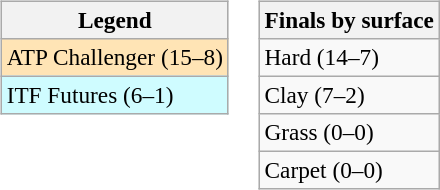<table>
<tr valign=top>
<td><br><table class=wikitable style=font-size:97%>
<tr>
<th>Legend</th>
</tr>
<tr bgcolor=moccasin>
<td>ATP Challenger (15–8)</td>
</tr>
<tr bgcolor=cffcff>
<td>ITF Futures (6–1)</td>
</tr>
</table>
</td>
<td><br><table class=wikitable style=font-size:97%>
<tr>
<th>Finals by surface</th>
</tr>
<tr>
<td>Hard (14–7)</td>
</tr>
<tr>
<td>Clay (7–2)</td>
</tr>
<tr>
<td>Grass (0–0)</td>
</tr>
<tr>
<td>Carpet (0–0)</td>
</tr>
</table>
</td>
</tr>
</table>
